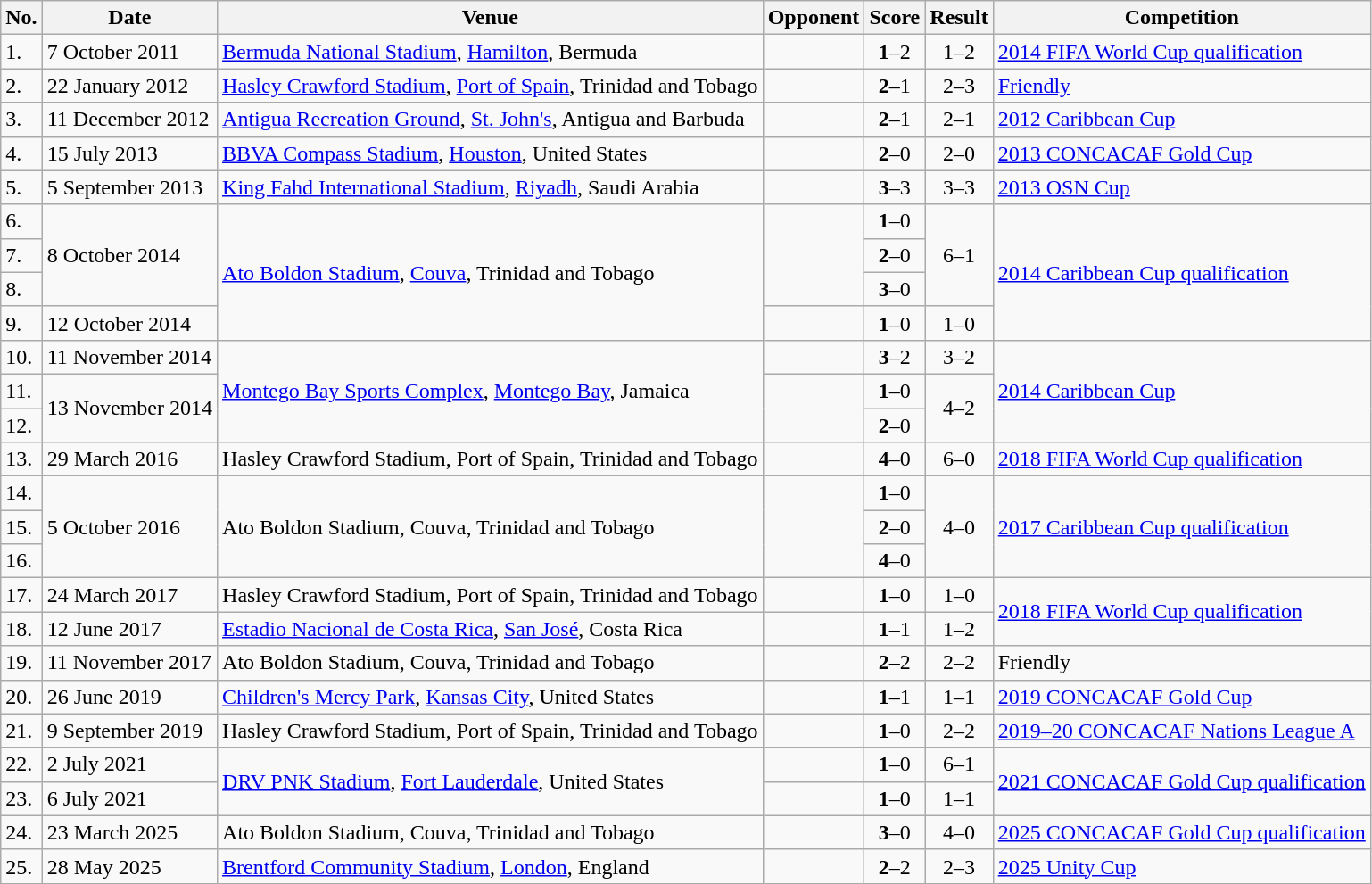<table class="wikitable">
<tr>
<th>No.</th>
<th>Date</th>
<th>Venue</th>
<th>Opponent</th>
<th>Score</th>
<th>Result</th>
<th>Competition</th>
</tr>
<tr>
<td>1.</td>
<td>7 October 2011</td>
<td><a href='#'>Bermuda National Stadium</a>, <a href='#'>Hamilton</a>, Bermuda</td>
<td></td>
<td align=center><strong>1</strong>–2</td>
<td align=center>1–2</td>
<td><a href='#'>2014 FIFA World Cup qualification</a></td>
</tr>
<tr>
<td>2.</td>
<td>22 January 2012</td>
<td><a href='#'>Hasley Crawford Stadium</a>, <a href='#'>Port of Spain</a>, Trinidad and Tobago</td>
<td></td>
<td align=center><strong>2</strong>–1</td>
<td align=center>2–3</td>
<td><a href='#'>Friendly</a></td>
</tr>
<tr>
<td>3.</td>
<td>11 December 2012</td>
<td><a href='#'>Antigua Recreation Ground</a>, <a href='#'>St. John's</a>, Antigua and Barbuda</td>
<td></td>
<td align=center><strong>2</strong>–1</td>
<td align=center>2–1</td>
<td><a href='#'>2012 Caribbean Cup</a></td>
</tr>
<tr>
<td>4.</td>
<td>15 July 2013</td>
<td><a href='#'>BBVA Compass Stadium</a>, <a href='#'>Houston</a>, United States</td>
<td></td>
<td align=center><strong>2</strong>–0</td>
<td align=center>2–0</td>
<td><a href='#'>2013 CONCACAF Gold Cup</a></td>
</tr>
<tr>
<td>5.</td>
<td>5 September 2013</td>
<td><a href='#'>King Fahd International Stadium</a>, <a href='#'>Riyadh</a>, Saudi Arabia</td>
<td></td>
<td align=center><strong>3</strong>–3</td>
<td align=center>3–3</td>
<td><a href='#'>2013 OSN Cup</a></td>
</tr>
<tr>
<td>6.</td>
<td rowspan=3>8 October 2014</td>
<td rowspan=4><a href='#'>Ato Boldon Stadium</a>, <a href='#'>Couva</a>, Trinidad and Tobago</td>
<td rowspan=3></td>
<td align=center><strong>1</strong>–0</td>
<td rowspan=3 align=center>6–1</td>
<td rowspan=4><a href='#'>2014 Caribbean Cup qualification</a></td>
</tr>
<tr>
<td>7.</td>
<td align=center><strong>2</strong>–0</td>
</tr>
<tr>
<td>8.</td>
<td align=center><strong>3</strong>–0</td>
</tr>
<tr>
<td>9.</td>
<td>12 October 2014</td>
<td></td>
<td align=center><strong>1</strong>–0</td>
<td align=center>1–0</td>
</tr>
<tr>
<td>10.</td>
<td>11 November 2014</td>
<td rowspan=3><a href='#'>Montego Bay Sports Complex</a>, <a href='#'>Montego Bay</a>, Jamaica</td>
<td></td>
<td align=center><strong>3</strong>–2</td>
<td align=center>3–2</td>
<td rowspan=3><a href='#'>2014 Caribbean Cup</a></td>
</tr>
<tr>
<td>11.</td>
<td rowspan=2>13 November 2014</td>
<td rowspan=2></td>
<td align=center><strong>1</strong>–0</td>
<td rowspan=2 align=center>4–2</td>
</tr>
<tr>
<td>12.</td>
<td align=center><strong>2</strong>–0</td>
</tr>
<tr>
<td>13.</td>
<td>29 March 2016</td>
<td>Hasley Crawford Stadium, Port of Spain, Trinidad and Tobago</td>
<td></td>
<td align=center><strong>4</strong>–0</td>
<td align=center>6–0</td>
<td><a href='#'>2018 FIFA World Cup qualification</a></td>
</tr>
<tr>
<td>14.</td>
<td rowspan=3>5 October 2016</td>
<td rowspan=3>Ato Boldon Stadium, Couva, Trinidad and Tobago</td>
<td rowspan=3></td>
<td align=center><strong>1</strong>–0</td>
<td rowspan=3 align=center>4–0</td>
<td rowspan=3><a href='#'>2017 Caribbean Cup qualification</a></td>
</tr>
<tr>
<td>15.</td>
<td align=center><strong>2</strong>–0</td>
</tr>
<tr>
<td>16.</td>
<td align=center><strong>4</strong>–0</td>
</tr>
<tr>
<td>17.</td>
<td>24 March 2017</td>
<td>Hasley Crawford Stadium, Port of Spain, Trinidad and Tobago</td>
<td></td>
<td align=center><strong>1</strong>–0</td>
<td align=center>1–0</td>
<td rowspan=2><a href='#'>2018 FIFA World Cup qualification</a></td>
</tr>
<tr>
<td>18.</td>
<td>12 June 2017</td>
<td><a href='#'>Estadio Nacional de Costa Rica</a>, <a href='#'>San José</a>, Costa Rica</td>
<td></td>
<td align=center><strong>1</strong>–1</td>
<td align=center>1–2</td>
</tr>
<tr>
<td>19.</td>
<td>11 November 2017</td>
<td>Ato Boldon Stadium, Couva, Trinidad and Tobago</td>
<td></td>
<td align=center><strong>2</strong>–2</td>
<td align=center>2–2</td>
<td>Friendly</td>
</tr>
<tr>
<td>20.</td>
<td>26 June 2019</td>
<td><a href='#'>Children's Mercy Park</a>, <a href='#'>Kansas City</a>, United States</td>
<td></td>
<td align=center><strong>1</strong>–1</td>
<td align=center>1–1</td>
<td><a href='#'>2019 CONCACAF Gold Cup</a></td>
</tr>
<tr>
<td>21.</td>
<td>9 September 2019</td>
<td>Hasley Crawford Stadium, Port of Spain, Trinidad and Tobago</td>
<td></td>
<td align=center><strong>1</strong>–0</td>
<td align=center>2–2</td>
<td><a href='#'>2019–20 CONCACAF Nations League A</a></td>
</tr>
<tr>
<td>22.</td>
<td>2 July 2021</td>
<td rowspan=2><a href='#'>DRV PNK Stadium</a>, <a href='#'>Fort Lauderdale</a>, United States</td>
<td></td>
<td align=center><strong>1</strong>–0</td>
<td align=center>6–1</td>
<td rowspan=2><a href='#'>2021 CONCACAF Gold Cup qualification</a></td>
</tr>
<tr>
<td>23.</td>
<td>6 July 2021</td>
<td></td>
<td align=center><strong>1</strong>–0</td>
<td align=center>1–1</td>
</tr>
<tr>
<td>24.</td>
<td>23 March 2025</td>
<td>Ato Boldon Stadium, Couva, Trinidad and Tobago</td>
<td></td>
<td align=center><strong>3</strong>–0</td>
<td align=center>4–0</td>
<td><a href='#'>2025 CONCACAF Gold Cup qualification</a></td>
</tr>
<tr>
<td>25.</td>
<td>28 May 2025</td>
<td><a href='#'>Brentford Community Stadium</a>, <a href='#'>London</a>, England</td>
<td></td>
<td align=center><strong>2</strong>–2</td>
<td align=center>2–3</td>
<td><a href='#'>2025 Unity Cup</a></td>
</tr>
</table>
